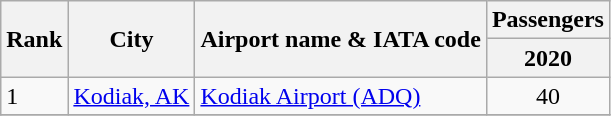<table class="wikitable">
<tr>
<th rowspan="2">Rank</th>
<th rowspan="2">City</th>
<th rowspan="2">Airport name & IATA code</th>
<th colspan="2">Passengers</th>
</tr>
<tr>
<th>2020</th>
</tr>
<tr>
<td>1</td>
<td><a href='#'>Kodiak, AK</a></td>
<td><a href='#'>Kodiak Airport (ADQ)</a></td>
<td align="middle">40</td>
</tr>
<tr>
</tr>
</table>
